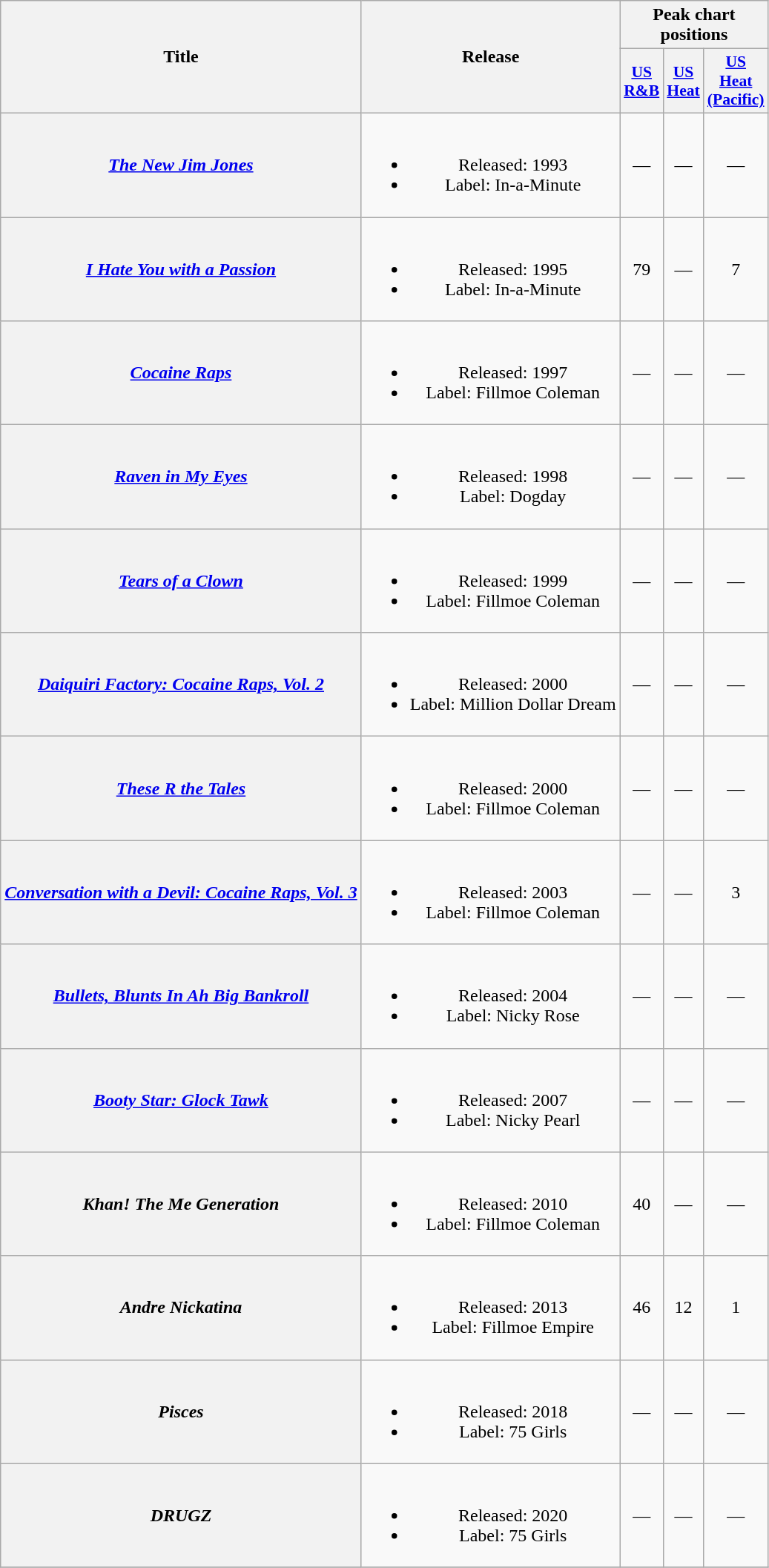<table class="wikitable plainrowheaders" style="text-align:center;">
<tr>
<th scope="col" rowspan="2">Title</th>
<th scope="col" rowspan="2">Release</th>
<th colspan="3">Peak chart<br>positions</th>
</tr>
<tr>
<th scope="col" style=font-size:90%;"><a href='#'>US<br>R&B</a></th>
<th scope="col" style=font-size:90%;"><a href='#'>US<br>Heat</a></th>
<th scope="col" style=font-size:90%;"><a href='#'>US<br>Heat<br>(Pacific)</a></th>
</tr>
<tr>
<th scope="row"><em><a href='#'>The New Jim Jones</a></em></th>
<td><br><ul><li>Released: 1993</li><li>Label: In-a-Minute</li></ul></td>
<td>—</td>
<td>—</td>
<td>—</td>
</tr>
<tr>
<th scope="row"><em><a href='#'>I Hate You with a Passion</a></em></th>
<td><br><ul><li>Released: 1995</li><li>Label: In-a-Minute</li></ul></td>
<td>79</td>
<td>—</td>
<td>7</td>
</tr>
<tr>
<th scope="row"><em><a href='#'>Cocaine Raps</a></em></th>
<td><br><ul><li>Released: 1997</li><li>Label: Fillmoe Coleman</li></ul></td>
<td>—</td>
<td>—</td>
<td>—</td>
</tr>
<tr>
<th scope="row"><em><a href='#'>Raven in My Eyes</a></em></th>
<td><br><ul><li>Released: 1998</li><li>Label: Dogday</li></ul></td>
<td>—</td>
<td>—</td>
<td>—</td>
</tr>
<tr>
<th scope="row"><em><a href='#'>Tears of a Clown</a></em></th>
<td><br><ul><li>Released: 1999</li><li>Label: Fillmoe Coleman</li></ul></td>
<td>—</td>
<td>—</td>
<td>—</td>
</tr>
<tr>
<th scope="row"><em><a href='#'>Daiquiri Factory: Cocaine Raps, Vol. 2</a></em></th>
<td><br><ul><li>Released: 2000</li><li>Label: Million Dollar Dream</li></ul></td>
<td>—</td>
<td>—</td>
<td>—</td>
</tr>
<tr>
<th scope="row"><em><a href='#'>These R the Tales</a></em></th>
<td><br><ul><li>Released: 2000</li><li>Label: Fillmoe Coleman</li></ul></td>
<td>—</td>
<td>—</td>
<td>—</td>
</tr>
<tr>
<th scope="row"><em><a href='#'>Conversation with a Devil: Cocaine Raps, Vol. 3</a></em></th>
<td><br><ul><li>Released: 2003</li><li>Label: Fillmoe Coleman</li></ul></td>
<td>—</td>
<td>—</td>
<td>3</td>
</tr>
<tr>
<th scope="row"><em><a href='#'>Bullets, Blunts In Ah Big Bankroll</a></em></th>
<td><br><ul><li>Released: 2004</li><li>Label: Nicky Rose</li></ul></td>
<td>—</td>
<td>—</td>
<td>—</td>
</tr>
<tr>
<th scope="row"><em><a href='#'>Booty Star: Glock Tawk</a></em></th>
<td><br><ul><li>Released: 2007</li><li>Label: Nicky Pearl</li></ul></td>
<td>—</td>
<td>—</td>
<td>—</td>
</tr>
<tr>
<th scope="row"><em>Khan! The Me Generation</em></th>
<td><br><ul><li>Released: 2010</li><li>Label: Fillmoe Coleman</li></ul></td>
<td>40</td>
<td>—</td>
<td>—</td>
</tr>
<tr>
<th scope="row"><em>Andre Nickatina</em></th>
<td><br><ul><li>Released: 2013</li><li>Label: Fillmoe Empire</li></ul></td>
<td>46</td>
<td>12</td>
<td>1</td>
</tr>
<tr>
<th scope="row"><em>Pisces</em></th>
<td><br><ul><li>Released: 2018</li><li>Label: 75 Girls</li></ul></td>
<td>—</td>
<td>—</td>
<td>—</td>
</tr>
<tr>
<th scope="row"><em>DRUGZ</em></th>
<td><br><ul><li>Released: 2020</li><li>Label: 75 Girls</li></ul></td>
<td>—</td>
<td>—</td>
<td>—</td>
</tr>
<tr>
</tr>
</table>
